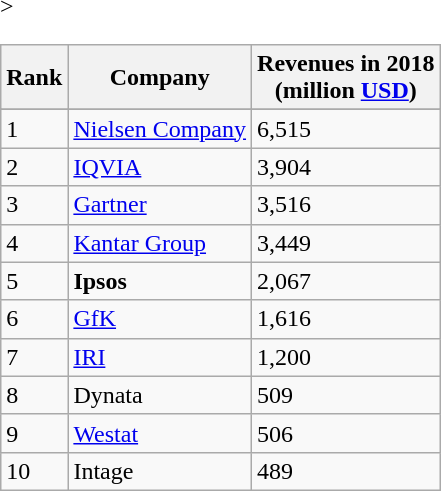<table class="wikitable">
<tr>
<th>Rank</th>
<th>Company</th>
<th>Revenues in 2018<br> (million <a href='#'>USD</a>)</th>
</tr>
<tr>
</tr>
<tr -->>
</tr>
<tr>
<td>1</td>
<td><a href='#'>Nielsen Company</a></td>
<td>6,515</td>
</tr>
<tr>
<td>2</td>
<td><a href='#'>IQVIA</a></td>
<td>3,904</td>
</tr>
<tr>
<td>3</td>
<td><a href='#'>Gartner</a></td>
<td>3,516</td>
</tr>
<tr>
<td>4</td>
<td><a href='#'>Kantar Group</a></td>
<td>3,449</td>
</tr>
<tr>
<td>5</td>
<td><strong>Ipsos</strong></td>
<td>2,067</td>
</tr>
<tr>
<td>6</td>
<td><a href='#'>GfK</a></td>
<td>1,616</td>
</tr>
<tr>
<td>7</td>
<td><a href='#'>IRI</a></td>
<td>1,200</td>
</tr>
<tr>
<td>8</td>
<td>Dynata</td>
<td>509</td>
</tr>
<tr>
<td>9</td>
<td><a href='#'>Westat</a></td>
<td>506</td>
</tr>
<tr>
<td>10</td>
<td>Intage</td>
<td>489</td>
</tr>
</table>
